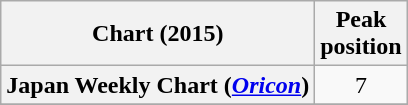<table class="wikitable sortable plainrowheaders" style="text-align:center">
<tr>
<th scope="col">Chart (2015)</th>
<th scope="col">Peak<br>position</th>
</tr>
<tr>
<th scope="row">Japan Weekly Chart (<em><a href='#'>Oricon</a></em>)</th>
<td>7</td>
</tr>
<tr>
</tr>
</table>
